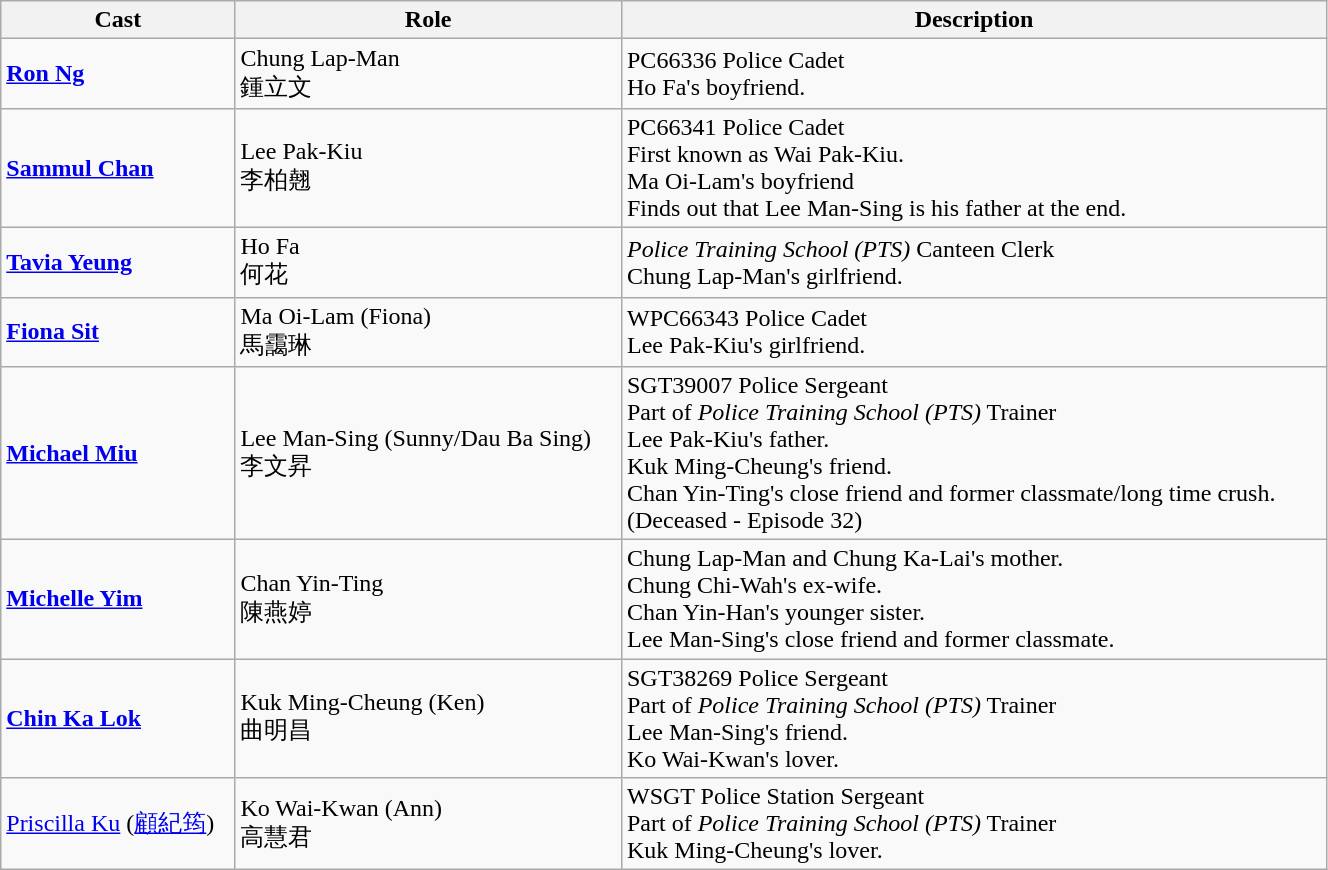<table class="wikitable" width="70%">
<tr>
<th>Cast</th>
<th>Role</th>
<th>Description</th>
</tr>
<tr>
<td><strong><a href='#'>Ron Ng</a></strong></td>
<td>Chung Lap-Man <br> 鍾立文</td>
<td>PC66336 Police Cadet <br> Ho Fa's boyfriend.</td>
</tr>
<tr>
<td><strong><a href='#'>Sammul Chan</a></strong></td>
<td>Lee Pak-Kiu <br> 李柏翹</td>
<td>PC66341 Police Cadet <br> First known as Wai Pak-Kiu. <br> Ma Oi-Lam's boyfriend <br> Finds out that Lee Man-Sing is his father at the end.</td>
</tr>
<tr>
<td><strong><a href='#'>Tavia Yeung</a></strong></td>
<td>Ho Fa <br> 何花</td>
<td><em>Police Training School (PTS)</em> Canteen Clerk <br> Chung Lap-Man's girlfriend.</td>
</tr>
<tr>
<td><strong><a href='#'>Fiona Sit</a></strong></td>
<td>Ma Oi-Lam (Fiona) <br> 馬靄琳</td>
<td>WPC66343 Police Cadet <br> Lee Pak-Kiu's girlfriend.</td>
</tr>
<tr>
<td><strong><a href='#'>Michael Miu</a></strong></td>
<td>Lee Man-Sing (Sunny/Dau Ba Sing) <br> 李文昇</td>
<td>SGT39007 Police Sergeant <br> Part of <em>Police Training School (PTS)</em> Trainer <br> Lee Pak-Kiu's father. <br> Kuk Ming-Cheung's friend. <br> Chan Yin-Ting's close friend and former classmate/long time crush. <br> (Deceased - Episode 32)</td>
</tr>
<tr>
<td><strong><a href='#'>Michelle Yim</a></strong></td>
<td>Chan Yin-Ting <br> 陳燕婷</td>
<td>Chung Lap-Man and Chung Ka-Lai's mother. <br> Chung Chi-Wah's ex-wife. <br> Chan Yin-Han's younger sister. <br> Lee Man-Sing's close friend and former classmate.</td>
</tr>
<tr>
<td><strong><a href='#'>Chin Ka Lok</a></strong></td>
<td>Kuk Ming-Cheung (Ken) <br> 曲明昌</td>
<td>SGT38269 Police Sergeant <br> Part of <em>Police Training School (PTS)</em> Trainer <br> Lee Man-Sing's friend. <br> Ko Wai-Kwan's lover.</td>
</tr>
<tr>
<td><a href='#'>Priscilla Ku</a> (<a href='#'>顧紀筠</a>)</td>
<td>Ko Wai-Kwan (Ann) <br> 高慧君</td>
<td>WSGT Police Station Sergeant <br> Part of <em>Police Training School (PTS)</em> Trainer <br> Kuk Ming-Cheung's lover.</td>
</tr>
</table>
